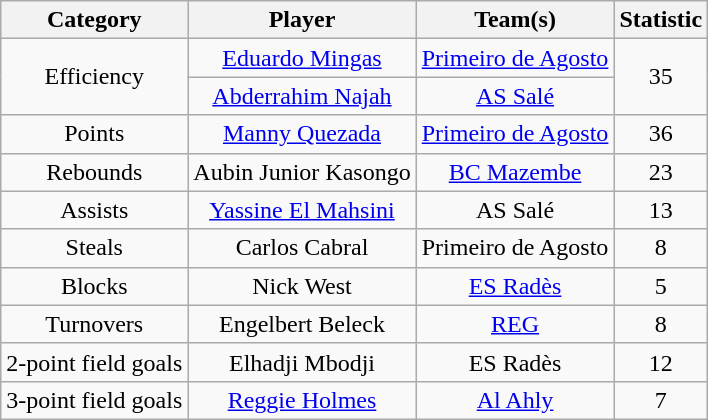<table class="wikitable" style="text-align:center">
<tr>
<th>Category</th>
<th>Player</th>
<th>Team(s)</th>
<th>Statistic</th>
</tr>
<tr>
<td rowspan="2">Efficiency</td>
<td><a href='#'>Eduardo Mingas</a></td>
<td><a href='#'>Primeiro de Agosto</a></td>
<td rowspan="2">35</td>
</tr>
<tr>
<td><a href='#'>Abderrahim Najah</a></td>
<td><a href='#'>AS Salé</a></td>
</tr>
<tr>
<td>Points</td>
<td><a href='#'>Manny Quezada</a></td>
<td><a href='#'>Primeiro de Agosto</a></td>
<td>36</td>
</tr>
<tr>
<td>Rebounds</td>
<td>Aubin Junior Kasongo</td>
<td><a href='#'>BC Mazembe</a></td>
<td>23</td>
</tr>
<tr>
<td>Assists</td>
<td><a href='#'>Yassine El Mahsini</a></td>
<td>AS Salé</td>
<td>13</td>
</tr>
<tr>
<td>Steals</td>
<td>Carlos Cabral</td>
<td>Primeiro de Agosto</td>
<td>8</td>
</tr>
<tr>
<td>Blocks</td>
<td>Nick West</td>
<td><a href='#'>ES Radès</a></td>
<td>5</td>
</tr>
<tr>
<td>Turnovers</td>
<td>Engelbert Beleck</td>
<td><a href='#'>REG</a></td>
<td>8</td>
</tr>
<tr>
<td>2-point field goals</td>
<td>Elhadji Mbodji</td>
<td>ES Radès</td>
<td>12</td>
</tr>
<tr>
<td>3-point field goals</td>
<td><a href='#'>Reggie Holmes</a></td>
<td><a href='#'>Al Ahly</a></td>
<td>7</td>
</tr>
</table>
